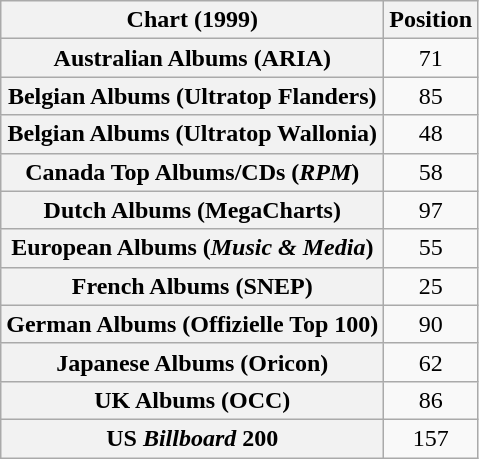<table class="wikitable sortable plainrowheaders" style="text-align:center">
<tr>
<th scope="col">Chart (1999)</th>
<th scope="col">Position</th>
</tr>
<tr>
<th scope="row">Australian Albums (ARIA)</th>
<td>71</td>
</tr>
<tr>
<th scope="row">Belgian Albums (Ultratop Flanders)</th>
<td>85</td>
</tr>
<tr>
<th scope="row">Belgian Albums (Ultratop Wallonia)</th>
<td>48</td>
</tr>
<tr>
<th scope="row">Canada Top Albums/CDs (<em>RPM</em>)</th>
<td>58</td>
</tr>
<tr>
<th scope="row">Dutch Albums (MegaCharts)</th>
<td>97</td>
</tr>
<tr>
<th scope="row">European Albums (<em>Music & Media</em>)</th>
<td>55</td>
</tr>
<tr>
<th scope="row">French Albums (SNEP)</th>
<td>25</td>
</tr>
<tr>
<th scope="row">German Albums (Offizielle Top 100)</th>
<td>90</td>
</tr>
<tr>
<th scope="row">Japanese Albums (Oricon)</th>
<td>62</td>
</tr>
<tr>
<th scope="row">UK Albums (OCC)</th>
<td>86</td>
</tr>
<tr>
<th scope="row">US <em>Billboard</em> 200</th>
<td>157</td>
</tr>
</table>
